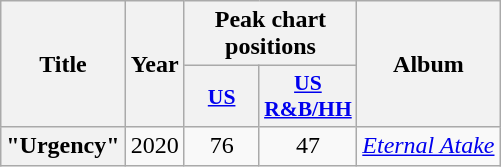<table class="wikitable plainrowheaders" style="text-align:center;">
<tr>
<th rowspan="2">Title</th>
<th rowspan="2">Year</th>
<th colspan="2">Peak chart positions</th>
<th rowspan="2">Album</th>
</tr>
<tr>
<th scope="col" style="width:3em;font-size:90%;"><a href='#'>US</a></th>
<th scope="col" style="width:3em;font-size:90%;"><a href='#'>US<br>R&B/HH</a></th>
</tr>
<tr>
<th scope="row">"Urgency"<br></th>
<td>2020</td>
<td>76</td>
<td>47</td>
<td><em><a href='#'>Eternal Atake</a></em></td>
</tr>
</table>
